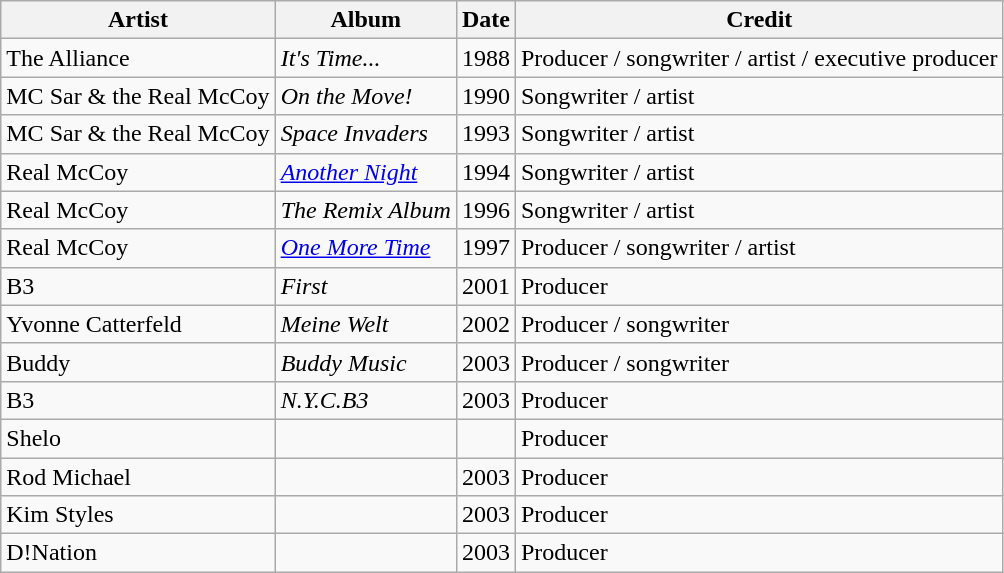<table class="wikitable">
<tr>
<th>Artist</th>
<th>Album</th>
<th>Date</th>
<th>Credit</th>
</tr>
<tr>
<td>The Alliance</td>
<td><em>It's Time...</em></td>
<td>1988</td>
<td>Producer / songwriter / artist / executive producer</td>
</tr>
<tr>
<td>MC Sar & the Real McCoy</td>
<td><em>On the Move!</em></td>
<td>1990</td>
<td>Songwriter / artist</td>
</tr>
<tr>
<td>MC Sar & the Real McCoy</td>
<td><em>Space Invaders</em></td>
<td>1993</td>
<td>Songwriter / artist</td>
</tr>
<tr>
<td>Real McCoy</td>
<td><em><a href='#'>Another Night</a></em></td>
<td>1994</td>
<td>Songwriter / artist</td>
</tr>
<tr>
<td>Real McCoy</td>
<td><em>The Remix Album</em></td>
<td>1996</td>
<td>Songwriter / artist</td>
</tr>
<tr>
<td>Real McCoy</td>
<td><em><a href='#'>One More Time</a></em></td>
<td>1997</td>
<td>Producer / songwriter / artist</td>
</tr>
<tr>
<td>B3</td>
<td><em>First</em></td>
<td>2001</td>
<td>Producer</td>
</tr>
<tr>
<td>Yvonne Catterfeld</td>
<td><em>Meine Welt</em></td>
<td>2002</td>
<td>Producer / songwriter</td>
</tr>
<tr>
<td>Buddy</td>
<td><em>Buddy Music</em></td>
<td>2003</td>
<td>Producer / songwriter</td>
</tr>
<tr>
<td>B3</td>
<td><em>N.Y.C.B3</em></td>
<td>2003</td>
<td>Producer</td>
</tr>
<tr>
<td>Shelo</td>
<td></td>
<td></td>
<td>Producer</td>
</tr>
<tr>
<td>Rod Michael</td>
<td></td>
<td>2003</td>
<td>Producer</td>
</tr>
<tr>
<td>Kim Styles</td>
<td></td>
<td>2003</td>
<td>Producer</td>
</tr>
<tr>
<td>D!Nation</td>
<td></td>
<td>2003</td>
<td>Producer</td>
</tr>
</table>
